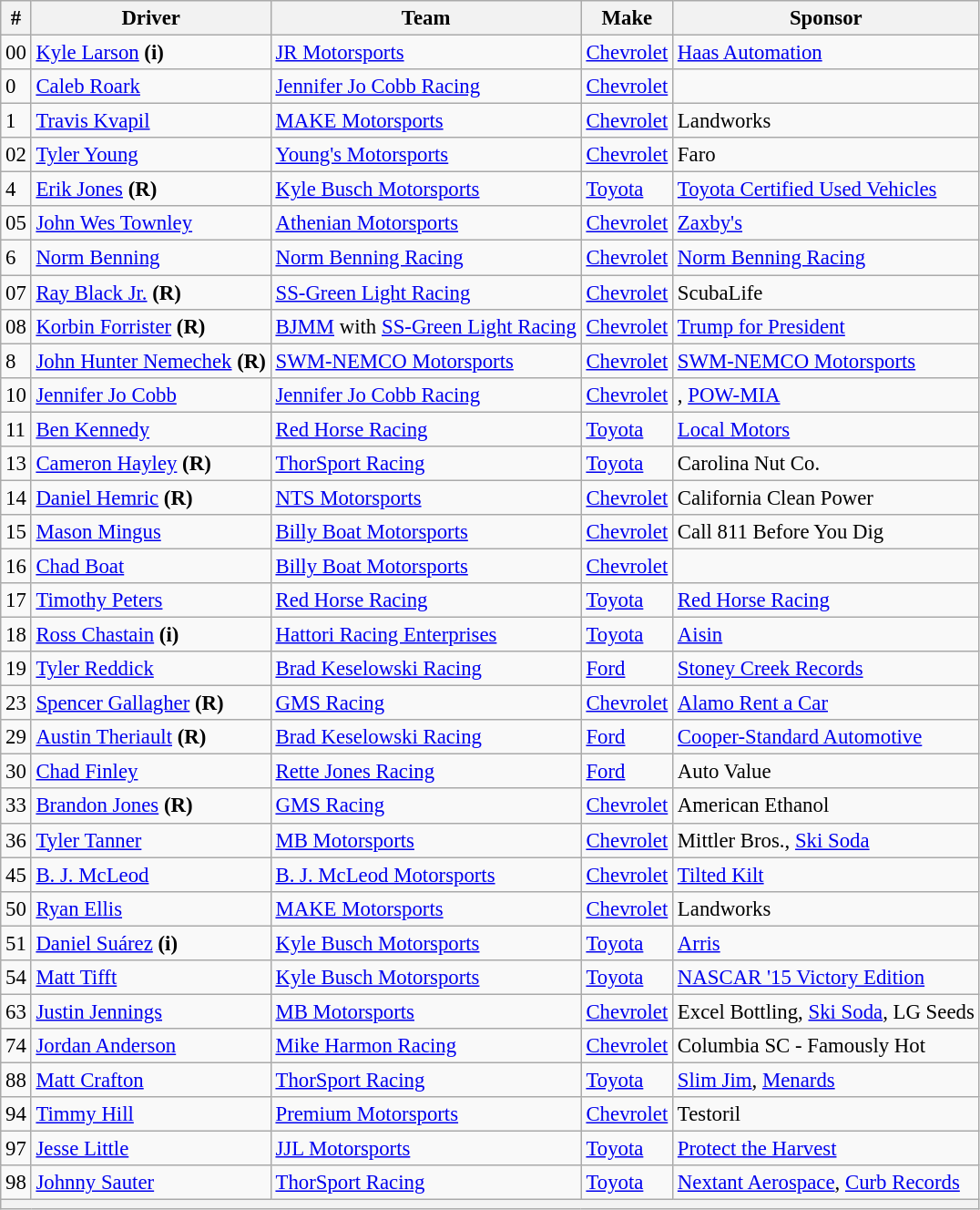<table class="wikitable" style="font-size:95%">
<tr>
<th>#</th>
<th>Driver</th>
<th>Team</th>
<th>Make</th>
<th>Sponsor</th>
</tr>
<tr>
<td>00</td>
<td><a href='#'>Kyle Larson</a> <strong>(i)</strong></td>
<td><a href='#'>JR Motorsports</a></td>
<td><a href='#'>Chevrolet</a></td>
<td><a href='#'>Haas Automation</a></td>
</tr>
<tr>
<td>0</td>
<td><a href='#'>Caleb Roark</a></td>
<td><a href='#'>Jennifer Jo Cobb Racing</a></td>
<td><a href='#'>Chevrolet</a></td>
<td></td>
</tr>
<tr>
<td>1</td>
<td><a href='#'>Travis Kvapil</a></td>
<td><a href='#'>MAKE Motorsports</a></td>
<td><a href='#'>Chevrolet</a></td>
<td>Landworks</td>
</tr>
<tr>
<td>02</td>
<td><a href='#'>Tyler Young</a></td>
<td><a href='#'>Young's Motorsports</a></td>
<td><a href='#'>Chevrolet</a></td>
<td>Faro</td>
</tr>
<tr>
<td>4</td>
<td><a href='#'>Erik Jones</a> <strong>(R)</strong></td>
<td><a href='#'>Kyle Busch Motorsports</a></td>
<td><a href='#'>Toyota</a></td>
<td><a href='#'>Toyota Certified Used Vehicles</a></td>
</tr>
<tr>
<td>05</td>
<td><a href='#'>John Wes Townley</a></td>
<td><a href='#'>Athenian Motorsports</a></td>
<td><a href='#'>Chevrolet</a></td>
<td><a href='#'>Zaxby's</a></td>
</tr>
<tr>
<td>6</td>
<td><a href='#'>Norm Benning</a></td>
<td><a href='#'>Norm Benning Racing</a></td>
<td><a href='#'>Chevrolet</a></td>
<td><a href='#'>Norm Benning Racing</a></td>
</tr>
<tr>
<td>07</td>
<td><a href='#'>Ray Black Jr.</a> <strong>(R)</strong></td>
<td><a href='#'>SS-Green Light Racing</a></td>
<td><a href='#'>Chevrolet</a></td>
<td>ScubaLife</td>
</tr>
<tr>
<td>08</td>
<td><a href='#'>Korbin Forrister</a> <strong>(R)</strong></td>
<td><a href='#'>BJMM</a> with <a href='#'>SS-Green Light Racing</a></td>
<td><a href='#'>Chevrolet</a></td>
<td><a href='#'>Trump for President</a></td>
</tr>
<tr>
<td>8</td>
<td><a href='#'>John Hunter Nemechek</a> <strong>(R)</strong></td>
<td><a href='#'>SWM-NEMCO Motorsports</a></td>
<td><a href='#'>Chevrolet</a></td>
<td><a href='#'>SWM-NEMCO Motorsports</a></td>
</tr>
<tr>
<td>10</td>
<td><a href='#'>Jennifer Jo Cobb</a></td>
<td><a href='#'>Jennifer Jo Cobb Racing</a></td>
<td><a href='#'>Chevrolet</a></td>
<td>, <a href='#'>POW-MIA</a></td>
</tr>
<tr>
<td>11</td>
<td><a href='#'>Ben Kennedy</a></td>
<td><a href='#'>Red Horse Racing</a></td>
<td><a href='#'>Toyota</a></td>
<td><a href='#'>Local Motors</a></td>
</tr>
<tr>
<td>13</td>
<td><a href='#'>Cameron Hayley</a> <strong>(R)</strong></td>
<td><a href='#'>ThorSport Racing</a></td>
<td><a href='#'>Toyota</a></td>
<td>Carolina Nut Co.</td>
</tr>
<tr>
<td>14</td>
<td><a href='#'>Daniel Hemric</a> <strong>(R)</strong></td>
<td><a href='#'>NTS Motorsports</a></td>
<td><a href='#'>Chevrolet</a></td>
<td>California Clean Power</td>
</tr>
<tr>
<td>15</td>
<td><a href='#'>Mason Mingus</a></td>
<td><a href='#'>Billy Boat Motorsports</a></td>
<td><a href='#'>Chevrolet</a></td>
<td>Call 811 Before You Dig</td>
</tr>
<tr>
<td>16</td>
<td><a href='#'>Chad Boat</a></td>
<td><a href='#'>Billy Boat Motorsports</a></td>
<td><a href='#'>Chevrolet</a></td>
<td></td>
</tr>
<tr>
<td>17</td>
<td><a href='#'>Timothy Peters</a></td>
<td><a href='#'>Red Horse Racing</a></td>
<td><a href='#'>Toyota</a></td>
<td><a href='#'>Red Horse Racing</a></td>
</tr>
<tr>
<td>18</td>
<td><a href='#'>Ross Chastain</a> <strong>(i)</strong></td>
<td><a href='#'>Hattori Racing Enterprises</a></td>
<td><a href='#'>Toyota</a></td>
<td><a href='#'>Aisin</a></td>
</tr>
<tr>
<td>19</td>
<td><a href='#'>Tyler Reddick</a></td>
<td><a href='#'>Brad Keselowski Racing</a></td>
<td><a href='#'>Ford</a></td>
<td><a href='#'>Stoney Creek Records</a></td>
</tr>
<tr>
<td>23</td>
<td><a href='#'>Spencer Gallagher</a> <strong>(R)</strong></td>
<td><a href='#'>GMS Racing</a></td>
<td><a href='#'>Chevrolet</a></td>
<td><a href='#'>Alamo Rent a Car</a></td>
</tr>
<tr>
<td>29</td>
<td><a href='#'>Austin Theriault</a> <strong>(R)</strong></td>
<td><a href='#'>Brad Keselowski Racing</a></td>
<td><a href='#'>Ford</a></td>
<td><a href='#'>Cooper-Standard Automotive</a></td>
</tr>
<tr>
<td>30</td>
<td><a href='#'>Chad Finley</a></td>
<td><a href='#'>Rette Jones Racing</a></td>
<td><a href='#'>Ford</a></td>
<td>Auto Value</td>
</tr>
<tr>
<td>33</td>
<td><a href='#'>Brandon Jones</a> <strong>(R)</strong></td>
<td><a href='#'>GMS Racing</a></td>
<td><a href='#'>Chevrolet</a></td>
<td>American Ethanol</td>
</tr>
<tr>
<td>36</td>
<td><a href='#'>Tyler Tanner</a></td>
<td><a href='#'>MB Motorsports</a></td>
<td><a href='#'>Chevrolet</a></td>
<td>Mittler Bros., <a href='#'>Ski Soda</a></td>
</tr>
<tr>
<td>45</td>
<td><a href='#'>B. J. McLeod</a></td>
<td><a href='#'>B. J. McLeod Motorsports</a></td>
<td><a href='#'>Chevrolet</a></td>
<td><a href='#'>Tilted Kilt</a></td>
</tr>
<tr>
<td>50</td>
<td><a href='#'>Ryan Ellis</a></td>
<td><a href='#'>MAKE Motorsports</a></td>
<td><a href='#'>Chevrolet</a></td>
<td>Landworks</td>
</tr>
<tr>
<td>51</td>
<td><a href='#'>Daniel Suárez</a> <strong>(i)</strong></td>
<td><a href='#'>Kyle Busch Motorsports</a></td>
<td><a href='#'>Toyota</a></td>
<td><a href='#'>Arris</a></td>
</tr>
<tr>
<td>54</td>
<td><a href='#'>Matt Tifft</a></td>
<td><a href='#'>Kyle Busch Motorsports</a></td>
<td><a href='#'>Toyota</a></td>
<td><a href='#'>NASCAR '15 Victory Edition</a></td>
</tr>
<tr>
<td>63</td>
<td><a href='#'>Justin Jennings</a></td>
<td><a href='#'>MB Motorsports</a></td>
<td><a href='#'>Chevrolet</a></td>
<td>Excel Bottling, <a href='#'>Ski Soda</a>, LG Seeds</td>
</tr>
<tr>
<td>74</td>
<td><a href='#'>Jordan Anderson</a></td>
<td><a href='#'>Mike Harmon Racing</a></td>
<td><a href='#'>Chevrolet</a></td>
<td>Columbia SC - Famously Hot</td>
</tr>
<tr>
<td>88</td>
<td><a href='#'>Matt Crafton</a></td>
<td><a href='#'>ThorSport Racing</a></td>
<td><a href='#'>Toyota</a></td>
<td><a href='#'>Slim Jim</a>, <a href='#'>Menards</a></td>
</tr>
<tr>
<td>94</td>
<td><a href='#'>Timmy Hill</a></td>
<td><a href='#'>Premium Motorsports</a></td>
<td><a href='#'>Chevrolet</a></td>
<td>Testoril</td>
</tr>
<tr>
<td>97</td>
<td><a href='#'>Jesse Little</a></td>
<td><a href='#'>JJL Motorsports</a></td>
<td><a href='#'>Toyota</a></td>
<td><a href='#'>Protect the Harvest</a></td>
</tr>
<tr>
<td>98</td>
<td><a href='#'>Johnny Sauter</a></td>
<td><a href='#'>ThorSport Racing</a></td>
<td><a href='#'>Toyota</a></td>
<td><a href='#'>Nextant Aerospace</a>, <a href='#'>Curb Records</a></td>
</tr>
<tr>
<th colspan="5"></th>
</tr>
</table>
